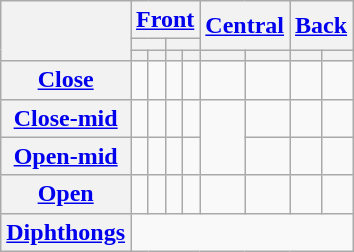<table class="wikitable" style="margin:aut">
<tr>
<th rowspan="3"></th>
<th colspan="4"><a href='#'>Front</a></th>
<th colspan="2" rowspan="2"><a href='#'>Central</a></th>
<th colspan="2" rowspan="2"><a href='#'>Back</a></th>
</tr>
<tr>
<th colspan="2"></th>
<th colspan="2"></th>
</tr>
<tr>
<th></th>
<th></th>
<th></th>
<th></th>
<th></th>
<th></th>
<th></th>
<th></th>
</tr>
<tr align="center">
<th><a href='#'>Close</a></th>
<td></td>
<td> </td>
<td></td>
<td> </td>
<td></td>
<td></td>
<td></td>
<td> </td>
</tr>
<tr align="center">
<th><a href='#'>Close-mid</a></th>
<td> </td>
<td> </td>
<td> </td>
<td> </td>
<td rowspan="2"> </td>
<td></td>
<td> </td>
<td> </td>
</tr>
<tr align=center>
<th><a href='#'>Open-mid</a></th>
<td> </td>
<td> </td>
<td> </td>
<td> </td>
<td></td>
<td> </td>
<td> </td>
</tr>
<tr align="center">
<th><a href='#'>Open</a></th>
<td> </td>
<td></td>
<td></td>
<td></td>
<td></td>
<td> </td>
<td> </td>
<td></td>
</tr>
<tr align="center">
<th><a href='#'>Diphthongs</a></th>
<td colspan="8">                 </td>
</tr>
</table>
